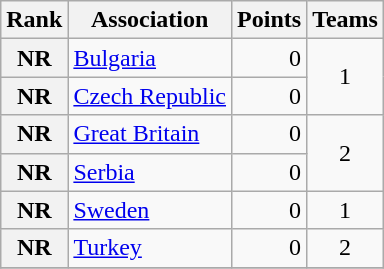<table class="wikitable">
<tr>
<th>Rank</th>
<th>Association</th>
<th>Points</th>
<th>Teams</th>
</tr>
<tr>
<th>NR</th>
<td> <a href='#'>Bulgaria</a></td>
<td align=right>0</td>
<td align=center rowspan=2>1</td>
</tr>
<tr>
<th>NR</th>
<td> <a href='#'>Czech Republic</a></td>
<td align=right>0</td>
</tr>
<tr>
<th>NR</th>
<td> <a href='#'>Great Britain</a></td>
<td align=right>0</td>
<td align=center rowspan=2>2</td>
</tr>
<tr>
<th>NR</th>
<td> <a href='#'>Serbia</a></td>
<td align=right>0</td>
</tr>
<tr>
<th>NR</th>
<td> <a href='#'>Sweden</a></td>
<td align=right>0</td>
<td align=center rowspan=1>1</td>
</tr>
<tr>
<th>NR</th>
<td> <a href='#'>Turkey</a></td>
<td align=right>0</td>
<td align=center rowspan=1>2</td>
</tr>
<tr>
</tr>
</table>
